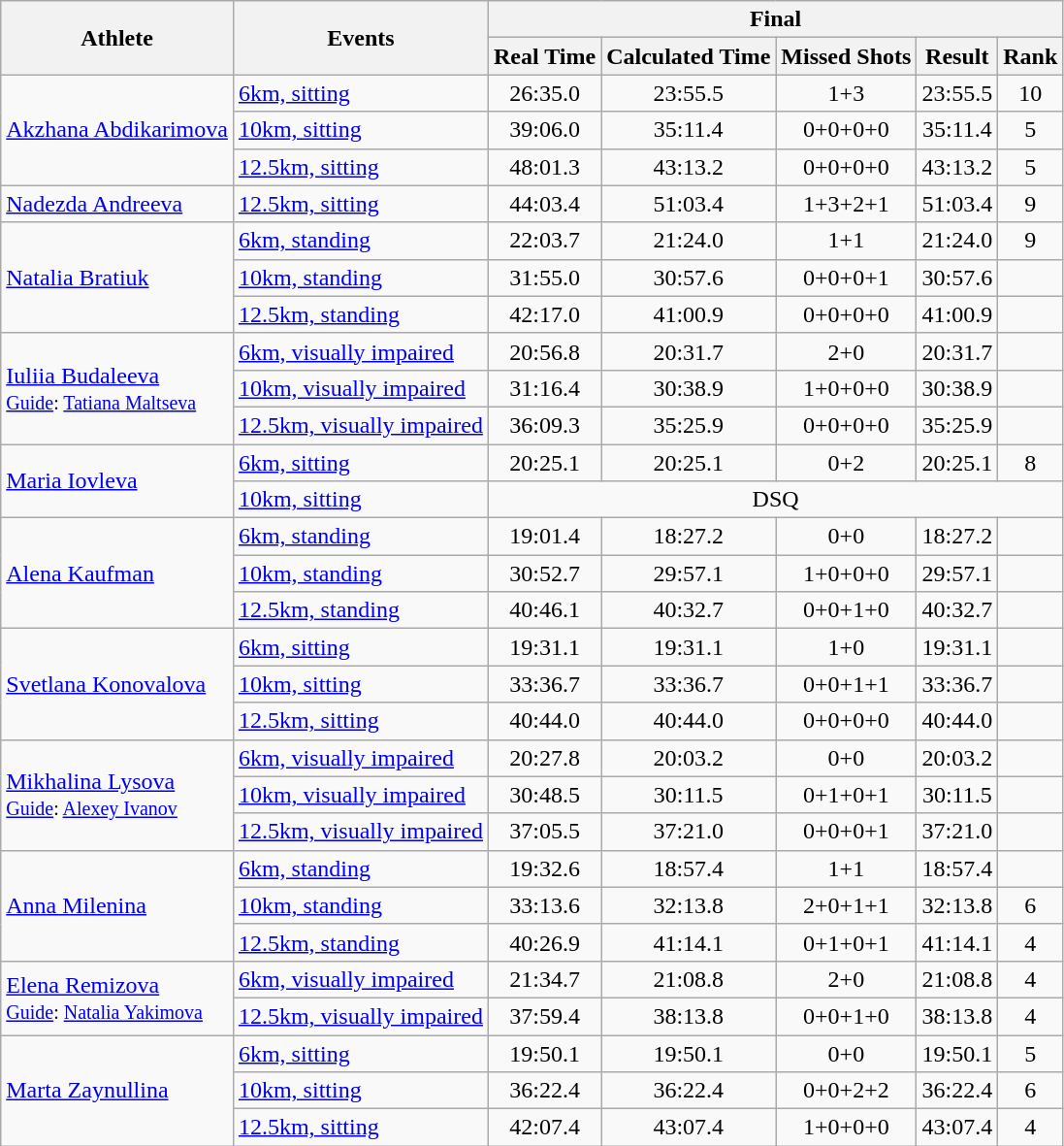<table class="wikitable" style="font-size:100%">
<tr>
<th rowspan="2">Athlete</th>
<th rowspan="2">Events</th>
<th colspan="5">Final</th>
</tr>
<tr>
<th>Real Time</th>
<th>Calculated Time</th>
<th>Missed Shots</th>
<th>Result</th>
<th>Rank</th>
</tr>
<tr>
<td rowspan=3><a href='#'>Akzhana Abdikarimova</a></td>
<td><a href='#'>6km, sitting</a></td>
<td align="center">26:35.0</td>
<td align="center">23:55.5</td>
<td align="center">1+3</td>
<td align="center">23:55.5</td>
<td align="center">10</td>
</tr>
<tr>
<td><a href='#'>10km, sitting</a></td>
<td align="center">39:06.0</td>
<td align="center">35:11.4</td>
<td align="center">0+0+0+0</td>
<td align="center">35:11.4</td>
<td align="center">5</td>
</tr>
<tr>
<td><a href='#'>12.5km, sitting</a></td>
<td align="center">48:01.3</td>
<td align="center">43:13.2</td>
<td align="center">0+0+0+0</td>
<td align="center">43:13.2</td>
<td align="center">5</td>
</tr>
<tr>
<td><a href='#'>Nadezda Andreeva</a></td>
<td><a href='#'>12.5km, sitting</a></td>
<td align="center">44:03.4</td>
<td align="center">51:03.4</td>
<td align="center">1+3+2+1</td>
<td align="center">51:03.4</td>
<td align="center">9</td>
</tr>
<tr>
<td rowspan=3><a href='#'>Natalia Bratiuk</a></td>
<td><a href='#'>6km, standing</a></td>
<td align="center">22:03.7</td>
<td align="center">21:24.0</td>
<td align="center">1+1</td>
<td align="center">21:24.0</td>
<td align="center">9</td>
</tr>
<tr>
<td><a href='#'>10km, standing</a></td>
<td align="center">31:55.0</td>
<td align="center">30:57.6</td>
<td align="center">0+0+0+1</td>
<td align="center">30:57.6</td>
<td align="center"></td>
</tr>
<tr>
<td><a href='#'>12.5km, standing</a></td>
<td align="center">42:17.0</td>
<td align="center">41:00.9</td>
<td align="center">0+0+0+0</td>
<td align="center">41:00.9</td>
<td align="center"></td>
</tr>
<tr>
<td rowspan=3><a href='#'>Iuliia Budaleeva</a><br><small><a href='#'>Guide</a>: <a href='#'>Tatiana Maltseva</a></small></td>
<td><a href='#'>6km, visually impaired</a></td>
<td align="center">20:56.8</td>
<td align="center">20:31.7</td>
<td align="center">2+0</td>
<td align="center">20:31.7</td>
<td align="center"></td>
</tr>
<tr>
<td><a href='#'>10km, visually impaired</a></td>
<td align="center">31:16.4</td>
<td align="center">30:38.9</td>
<td align="center">1+0+0+0</td>
<td align="center">30:38.9</td>
<td align="center"></td>
</tr>
<tr>
<td><a href='#'>12.5km, visually impaired</a></td>
<td align="center">36:09.3</td>
<td align="center">35:25.9</td>
<td align="center">0+0+0+0</td>
<td align="center">35:25.9</td>
<td align="center"></td>
</tr>
<tr>
<td rowspan=2><a href='#'>Maria Iovleva</a></td>
<td><a href='#'>6km, sitting</a></td>
<td align="center">20:25.1</td>
<td align="center">20:25.1</td>
<td align="center">0+2</td>
<td align="center">20:25.1</td>
<td align="center">8</td>
</tr>
<tr>
<td><a href='#'>10km, sitting</a></td>
<td align="center" colspan=5>DSQ</td>
</tr>
<tr>
<td rowspan=3><a href='#'>Alena Kaufman</a></td>
<td><a href='#'>6km, standing</a></td>
<td align="center">19:01.4</td>
<td align="center">18:27.2</td>
<td align="center">0+0</td>
<td align="center">18:27.2</td>
<td align="center"></td>
</tr>
<tr>
<td><a href='#'>10km, standing</a></td>
<td align="center">30:52.7</td>
<td align="center">29:57.1</td>
<td align="center">1+0+0+0</td>
<td align="center">29:57.1</td>
<td align="center"></td>
</tr>
<tr>
<td><a href='#'>12.5km, standing</a></td>
<td align="center">40:46.1</td>
<td align="center">40:32.7</td>
<td align="center">0+0+1+0</td>
<td align="center">40:32.7</td>
<td align="center"></td>
</tr>
<tr>
<td rowspan=3><a href='#'>Svetlana Konovalova</a></td>
<td><a href='#'>6km, sitting</a></td>
<td align="center">19:31.1</td>
<td align="center">19:31.1</td>
<td align="center">1+0</td>
<td align="center">19:31.1</td>
<td align="center"></td>
</tr>
<tr>
<td><a href='#'>10km, sitting</a></td>
<td align="center">33:36.7</td>
<td align="center">33:36.7</td>
<td align="center">0+0+1+1</td>
<td align="center">33:36.7</td>
<td align="center"></td>
</tr>
<tr>
<td><a href='#'>12.5km, sitting</a></td>
<td align="center">40:44.0</td>
<td align="center">40:44.0</td>
<td align="center">0+0+0+0</td>
<td align="center">40:44.0</td>
<td align="center"></td>
</tr>
<tr>
<td rowspan=3><a href='#'>Mikhalina Lysova</a><br><small><a href='#'>Guide</a>: <a href='#'>Alexey Ivanov</a></small></td>
<td><a href='#'>6km, visually impaired</a></td>
<td align="center">20:27.8</td>
<td align="center">20:03.2</td>
<td align="center">0+0</td>
<td align="center">20:03.2</td>
<td align="center"></td>
</tr>
<tr>
<td><a href='#'>10km, visually impaired</a></td>
<td align="center">30:48.5</td>
<td align="center">30:11.5</td>
<td align="center">0+1+0+1</td>
<td align="center">30:11.5</td>
<td align="center"></td>
</tr>
<tr>
<td><a href='#'>12.5km, visually impaired</a></td>
<td align="center">37:05.5</td>
<td align="center">37:21.0</td>
<td align="center">0+0+0+1</td>
<td align="center">37:21.0</td>
<td align="center"></td>
</tr>
<tr>
<td rowspan=3><a href='#'>Anna Milenina</a></td>
<td><a href='#'>6km, standing</a></td>
<td align="center">19:32.6</td>
<td align="center">18:57.4</td>
<td align="center">1+1</td>
<td align="center">18:57.4</td>
<td align="center"></td>
</tr>
<tr>
<td><a href='#'>10km, standing</a></td>
<td align="center">33:13.6</td>
<td align="center">32:13.8</td>
<td align="center">2+0+1+1</td>
<td align="center">32:13.8</td>
<td align="center">6</td>
</tr>
<tr>
<td><a href='#'>12.5km, standing</a></td>
<td align="center">40:26.9</td>
<td align="center">41:14.1</td>
<td align="center">0+1+0+1</td>
<td align="center">41:14.1</td>
<td align="center">4</td>
</tr>
<tr>
<td rowspan=2><a href='#'>Elena Remizova</a><br><small><a href='#'>Guide</a>: <a href='#'>Natalia Yakimova</a></small></td>
<td><a href='#'>6km, visually impaired</a></td>
<td align="center">21:34.7</td>
<td align="center">21:08.8</td>
<td align="center">2+0</td>
<td align="center">21:08.8</td>
<td align="center">4</td>
</tr>
<tr>
<td><a href='#'>12.5km, visually impaired</a></td>
<td align="center">37:59.4</td>
<td align="center">38:13.8</td>
<td align="center">0+0+1+0</td>
<td align="center">38:13.8</td>
<td align="center">4</td>
</tr>
<tr>
<td rowspan=3><a href='#'>Marta Zaynullina</a></td>
<td><a href='#'>6km, sitting</a></td>
<td align="center">19:50.1</td>
<td align="center">19:50.1</td>
<td align="center">0+0</td>
<td align="center">19:50.1</td>
<td align="center">5</td>
</tr>
<tr>
<td><a href='#'>10km, sitting</a></td>
<td align="center">36:22.4</td>
<td align="center">36:22.4</td>
<td align="center">0+0+2+2</td>
<td align="center">36:22.4</td>
<td align="center">6</td>
</tr>
<tr>
<td><a href='#'>12.5km, sitting</a></td>
<td align="center">42:07.4</td>
<td align="center">43:07.4</td>
<td align="center">1+0+0+0</td>
<td align="center">43:07.4</td>
<td align="center">4</td>
</tr>
</table>
